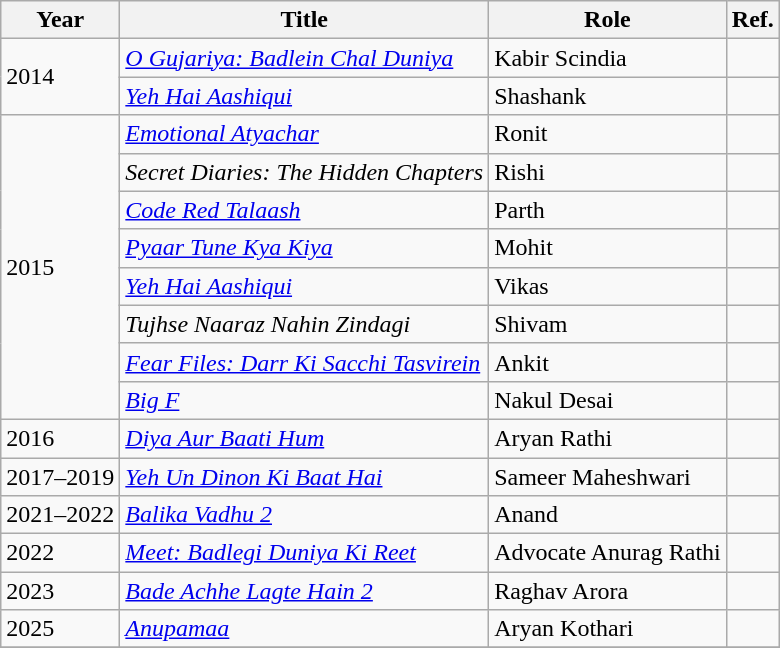<table class="wikitable sortable">
<tr>
<th>Year</th>
<th>Title</th>
<th>Role</th>
<th>Ref.</th>
</tr>
<tr>
<td rowspan="2">2014</td>
<td><em><a href='#'>O Gujariya: Badlein Chal Duniya</a></em></td>
<td>Kabir Scindia</td>
<td></td>
</tr>
<tr>
<td><em><a href='#'>Yeh Hai Aashiqui</a></em></td>
<td>Shashank</td>
<td></td>
</tr>
<tr>
<td rowspan="8">2015</td>
<td><em><a href='#'>Emotional Atyachar</a></em></td>
<td>Ronit</td>
<td></td>
</tr>
<tr>
<td><em>Secret Diaries: The Hidden Chapters </em></td>
<td>Rishi</td>
<td></td>
</tr>
<tr>
<td><em><a href='#'>Code Red Talaash</a></em></td>
<td>Parth</td>
<td></td>
</tr>
<tr>
<td><em><a href='#'>Pyaar Tune Kya Kiya</a></em></td>
<td>Mohit</td>
<td></td>
</tr>
<tr>
<td><em><a href='#'>Yeh Hai Aashiqui</a></em></td>
<td>Vikas</td>
<td></td>
</tr>
<tr>
<td><em>Tujhse Naaraz Nahin Zindagi</em></td>
<td>Shivam</td>
<td></td>
</tr>
<tr>
<td><em><a href='#'>Fear Files: Darr Ki Sacchi Tasvirein</a></em></td>
<td>Ankit</td>
<td></td>
</tr>
<tr>
<td><em><a href='#'>Big F</a></em></td>
<td>Nakul Desai</td>
<td></td>
</tr>
<tr>
<td rowspan=1>2016</td>
<td><em><a href='#'>Diya Aur Baati Hum</a></em></td>
<td>Aryan Rathi</td>
<td></td>
</tr>
<tr>
<td>2017–2019</td>
<td><em><a href='#'>Yeh Un Dinon Ki Baat Hai</a></em></td>
<td>Sameer Maheshwari</td>
<td></td>
</tr>
<tr>
<td>2021–2022</td>
<td><em><a href='#'>Balika Vadhu 2</a></em></td>
<td>Anand</td>
<td></td>
</tr>
<tr>
<td>2022</td>
<td><em><a href='#'>Meet: Badlegi Duniya Ki Reet</a></em></td>
<td>Advocate Anurag Rathi</td>
<td></td>
</tr>
<tr>
<td>2023</td>
<td><em><a href='#'>Bade Achhe Lagte Hain 2</a></em></td>
<td>Raghav Arora</td>
<td></td>
</tr>
<tr>
<td>2025</td>
<td><em><a href='#'>Anupamaa</a></em></td>
<td>Aryan Kothari</td>
<td></td>
</tr>
<tr>
</tr>
</table>
